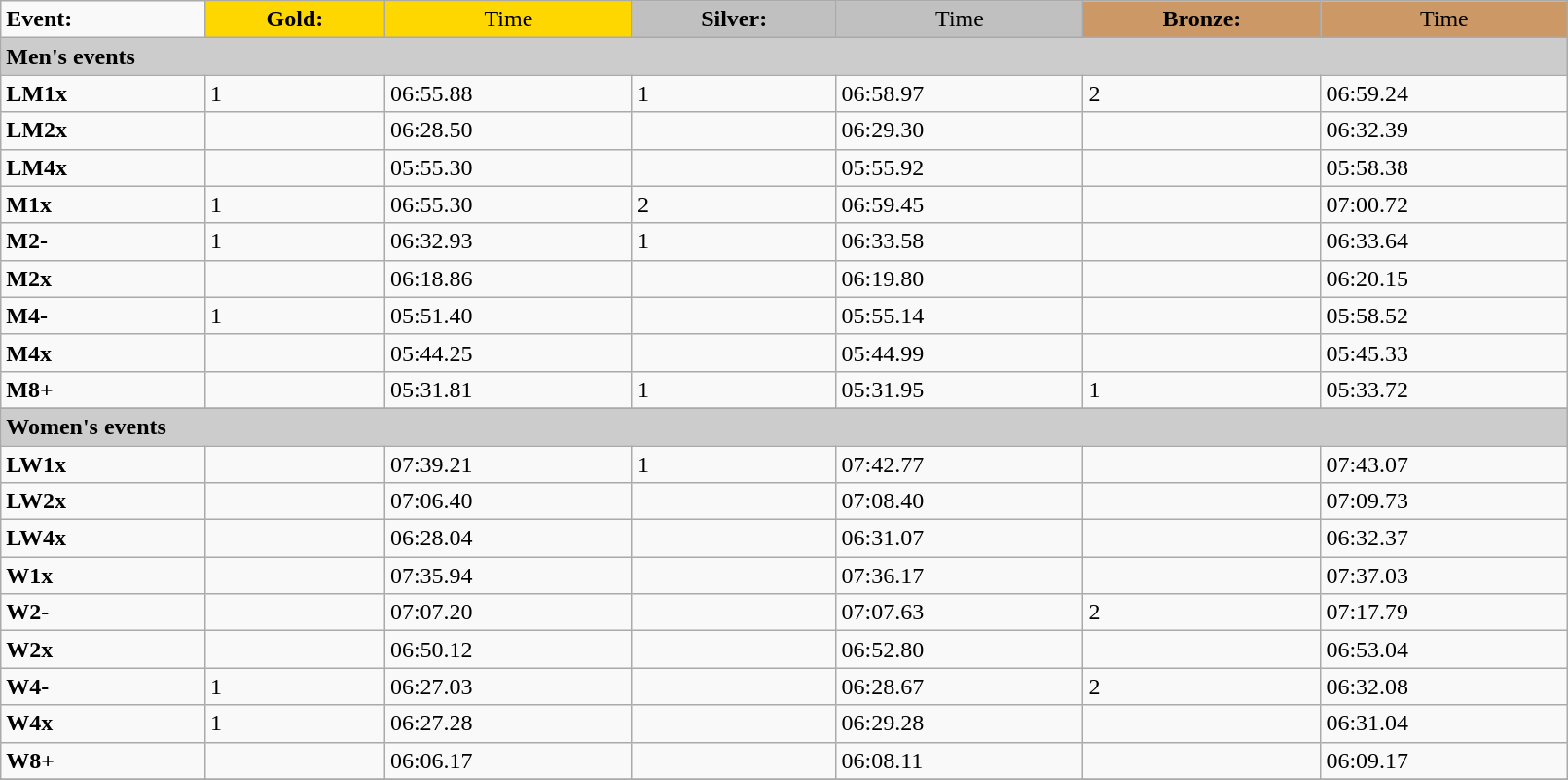<table class="wikitable" width=85%>
<tr>
<td><strong>Event:</strong></td>
<td style="text-align:center;background-color:gold;"><strong>Gold:</strong></td>
<td style="text-align:center;background-color:gold;">Time</td>
<td style="text-align:center;background-color:silver;"><strong>Silver:</strong></td>
<td style="text-align:center;background-color:silver;">Time</td>
<td style="text-align:center;background-color:#CC9966;"><strong>Bronze:</strong></td>
<td style="text-align:center;background-color:#CC9966;">Time</td>
</tr>
<tr bgcolor="#cccccc">
<td colspan=7><strong>Men's events</strong></td>
</tr>
<tr>
<td><strong>LM1x</strong></td>
<td> 1</td>
<td>06:55.88</td>
<td> 1</td>
<td>06:58.97</td>
<td> 2</td>
<td>06:59.24</td>
</tr>
<tr>
<td><strong>LM2x</strong></td>
<td></td>
<td>06:28.50</td>
<td></td>
<td>06:29.30</td>
<td></td>
<td>06:32.39</td>
</tr>
<tr>
<td><strong>LM4x</strong></td>
<td></td>
<td>05:55.30</td>
<td></td>
<td>05:55.92</td>
<td></td>
<td>05:58.38</td>
</tr>
<tr>
<td><strong>M1x </strong></td>
<td> 1</td>
<td>06:55.30</td>
<td> 2</td>
<td>06:59.45</td>
<td></td>
<td>07:00.72</td>
</tr>
<tr>
<td><strong>M2- </strong></td>
<td> 1</td>
<td>06:32.93</td>
<td> 1</td>
<td>06:33.58</td>
<td></td>
<td>06:33.64</td>
</tr>
<tr>
<td><strong>M2x </strong></td>
<td></td>
<td>06:18.86</td>
<td></td>
<td>06:19.80</td>
<td></td>
<td>06:20.15</td>
</tr>
<tr>
<td><strong>M4-</strong></td>
<td> 1</td>
<td>05:51.40</td>
<td></td>
<td>05:55.14</td>
<td></td>
<td>05:58.52</td>
</tr>
<tr>
<td><strong>M4x</strong></td>
<td></td>
<td>05:44.25</td>
<td></td>
<td>05:44.99</td>
<td></td>
<td>05:45.33</td>
</tr>
<tr>
<td><strong>M8+</strong></td>
<td></td>
<td>05:31.81</td>
<td> 1</td>
<td>05:31.95</td>
<td> 1</td>
<td>05:33.72</td>
</tr>
<tr>
</tr>
<tr bgcolor="#cccccc">
<td colspan=7><strong>Women's events</strong></td>
</tr>
<tr>
<td><strong>LW1x</strong></td>
<td></td>
<td>07:39.21</td>
<td> 1</td>
<td>07:42.77</td>
<td></td>
<td>07:43.07</td>
</tr>
<tr>
<td><strong>LW2x</strong></td>
<td></td>
<td>07:06.40</td>
<td></td>
<td>07:08.40</td>
<td></td>
<td>07:09.73</td>
</tr>
<tr>
<td><strong>LW4x</strong></td>
<td></td>
<td>06:28.04</td>
<td></td>
<td>06:31.07</td>
<td></td>
<td>06:32.37</td>
</tr>
<tr>
<td><strong>W1x</strong></td>
<td></td>
<td>07:35.94</td>
<td></td>
<td>07:36.17</td>
<td></td>
<td>07:37.03</td>
</tr>
<tr>
<td><strong>W2-</strong></td>
<td></td>
<td>07:07.20</td>
<td></td>
<td>07:07.63</td>
<td> 2</td>
<td>07:17.79</td>
</tr>
<tr>
<td><strong>W2x</strong></td>
<td></td>
<td>06:50.12</td>
<td></td>
<td>06:52.80</td>
<td></td>
<td>06:53.04</td>
</tr>
<tr>
<td><strong>W4-</strong></td>
<td> 1</td>
<td>06:27.03</td>
<td></td>
<td>06:28.67</td>
<td> 2</td>
<td>06:32.08</td>
</tr>
<tr>
<td><strong>W4x</strong></td>
<td> 1</td>
<td>06:27.28</td>
<td></td>
<td>06:29.28</td>
<td></td>
<td>06:31.04</td>
</tr>
<tr>
<td><strong>W8+</strong></td>
<td></td>
<td>06:06.17</td>
<td></td>
<td>06:08.11</td>
<td></td>
<td>06:09.17</td>
</tr>
<tr>
</tr>
<tr>
</tr>
</table>
